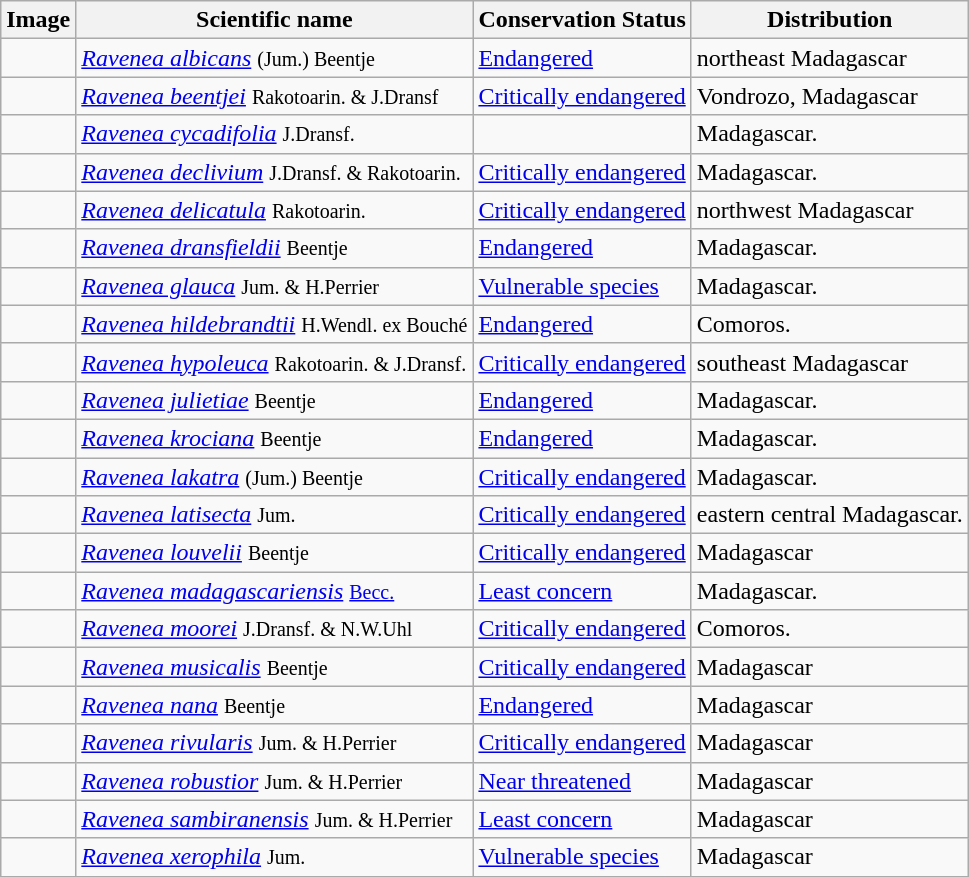<table class="wikitable sortable  collapsible">
<tr>
<th>Image</th>
<th>Scientific name</th>
<th>Conservation Status</th>
<th>Distribution</th>
</tr>
<tr>
<td></td>
<td><em><a href='#'>Ravenea albicans</a></em> <small>(Jum.) Beentje</small></td>
<td><a href='#'>Endangered</a></td>
<td>northeast Madagascar</td>
</tr>
<tr>
<td></td>
<td><em><a href='#'>Ravenea beentjei</a></em> <small>Rakotoarin. & J.Dransf</small></td>
<td><a href='#'>Critically endangered</a></td>
<td>Vondrozo, Madagascar</td>
</tr>
<tr>
<td></td>
<td><em><a href='#'>Ravenea cycadifolia</a></em> <small> J.Dransf.</small></td>
<td></td>
<td>Madagascar.</td>
</tr>
<tr>
<td></td>
<td><em><a href='#'>Ravenea declivium</a></em> <small>J.Dransf. & Rakotoarin.</small></td>
<td><a href='#'>Critically endangered</a></td>
<td>Madagascar.</td>
</tr>
<tr>
<td></td>
<td><em><a href='#'>Ravenea delicatula</a></em> <small>Rakotoarin.</small></td>
<td><a href='#'>Critically endangered</a></td>
<td>northwest Madagascar</td>
</tr>
<tr>
<td></td>
<td><em><a href='#'>Ravenea dransfieldii</a></em> <small>Beentje</small></td>
<td><a href='#'>Endangered</a></td>
<td>Madagascar.</td>
</tr>
<tr>
<td></td>
<td><em><a href='#'>Ravenea glauca</a></em> <small>Jum. & H.Perrier</small></td>
<td><a href='#'>Vulnerable species</a></td>
<td>Madagascar.</td>
</tr>
<tr>
<td></td>
<td><em><a href='#'>Ravenea hildebrandtii</a></em> <small>H.Wendl. ex Bouché</small></td>
<td><a href='#'>Endangered</a></td>
<td>Comoros.</td>
</tr>
<tr>
<td></td>
<td><em><a href='#'>Ravenea hypoleuca</a></em> <small>Rakotoarin. & J.Dransf.</small></td>
<td><a href='#'>Critically endangered</a></td>
<td>southeast Madagascar</td>
</tr>
<tr>
<td></td>
<td><em><a href='#'>Ravenea julietiae</a></em> <small>Beentje</small></td>
<td><a href='#'>Endangered</a></td>
<td>Madagascar.</td>
</tr>
<tr>
<td></td>
<td><em><a href='#'>Ravenea krociana</a></em> <small>Beentje</small></td>
<td><a href='#'>Endangered</a></td>
<td>Madagascar.</td>
</tr>
<tr>
<td></td>
<td><em><a href='#'>Ravenea lakatra</a></em> <small>(Jum.) Beentje</small></td>
<td><a href='#'>Critically endangered</a></td>
<td>Madagascar.</td>
</tr>
<tr>
<td></td>
<td><em><a href='#'>Ravenea latisecta</a></em> <small>Jum.</small></td>
<td><a href='#'>Critically endangered</a></td>
<td>eastern central Madagascar.</td>
</tr>
<tr>
<td></td>
<td><em><a href='#'>Ravenea louvelii</a></em> <small>Beentje</small></td>
<td><a href='#'>Critically endangered</a></td>
<td>Madagascar</td>
</tr>
<tr>
<td></td>
<td><em><a href='#'>Ravenea madagascariensis</a></em> <small><a href='#'>Becc.</a></small></td>
<td><a href='#'>Least concern</a></td>
<td>Madagascar.</td>
</tr>
<tr>
<td></td>
<td><em><a href='#'>Ravenea moorei</a></em> <small>J.Dransf. & N.W.Uhl</small></td>
<td><a href='#'>Critically endangered</a></td>
<td>Comoros.</td>
</tr>
<tr>
<td></td>
<td><em><a href='#'>Ravenea musicalis</a></em> <small>Beentje</small></td>
<td><a href='#'>Critically endangered</a></td>
<td>Madagascar</td>
</tr>
<tr>
<td></td>
<td><em><a href='#'>Ravenea nana</a></em> <small>Beentje</small></td>
<td><a href='#'>Endangered</a></td>
<td>Madagascar</td>
</tr>
<tr>
<td></td>
<td><em><a href='#'>Ravenea rivularis</a></em> <small>Jum. & H.Perrier</small></td>
<td><a href='#'>Critically endangered</a></td>
<td>Madagascar</td>
</tr>
<tr>
<td></td>
<td><em><a href='#'>Ravenea robustior</a></em> <small>Jum. & H.Perrier</small></td>
<td><a href='#'>Near threatened</a></td>
<td>Madagascar</td>
</tr>
<tr>
<td></td>
<td><em><a href='#'>Ravenea sambiranensis</a></em> <small>Jum. & H.Perrier</small></td>
<td><a href='#'>Least concern</a></td>
<td>Madagascar</td>
</tr>
<tr>
<td></td>
<td><em><a href='#'>Ravenea xerophila</a></em> <small>Jum.</small></td>
<td><a href='#'>Vulnerable species</a></td>
<td>Madagascar</td>
</tr>
<tr>
</tr>
</table>
